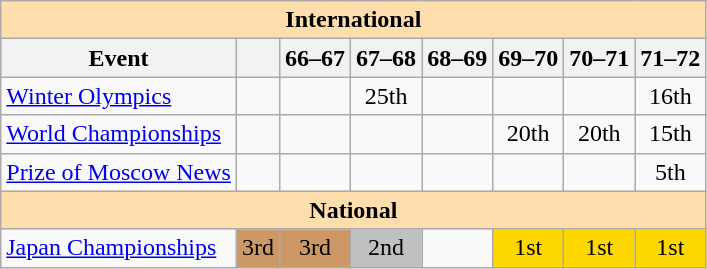<table class="wikitable" style="text-align:center">
<tr>
<th style="background-color: #ffdead; " colspan=8 align=center>International</th>
</tr>
<tr>
<th>Event</th>
<th></th>
<th>66–67</th>
<th>67–68</th>
<th>68–69</th>
<th>69–70</th>
<th>70–71</th>
<th>71–72</th>
</tr>
<tr>
<td align=left><a href='#'>Winter Olympics</a></td>
<td></td>
<td></td>
<td>25th</td>
<td></td>
<td></td>
<td></td>
<td>16th</td>
</tr>
<tr>
<td align=left><a href='#'>World Championships</a></td>
<td></td>
<td></td>
<td></td>
<td></td>
<td>20th</td>
<td>20th</td>
<td>15th</td>
</tr>
<tr>
<td align=left><a href='#'>Prize of Moscow News</a></td>
<td></td>
<td></td>
<td></td>
<td></td>
<td></td>
<td></td>
<td>5th</td>
</tr>
<tr>
<th style="background-color: #ffdead; " colspan=8 align=center>National</th>
</tr>
<tr>
<td align=left><a href='#'>Japan Championships</a></td>
<td bgcolor=cc9966>3rd</td>
<td bgcolor=cc9966>3rd</td>
<td bgcolor=silver>2nd</td>
<td></td>
<td bgcolor=gold>1st</td>
<td bgcolor=gold>1st</td>
<td bgcolor=gold>1st</td>
</tr>
</table>
